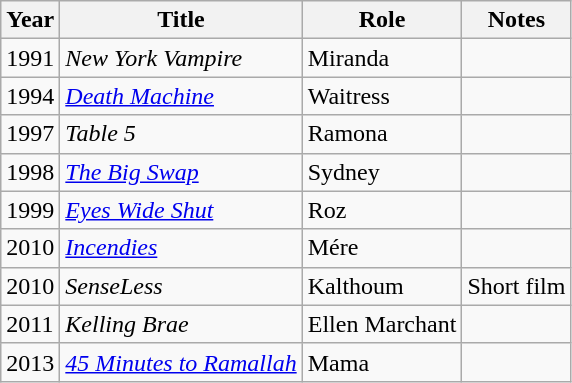<table class="wikitable sortable">
<tr>
<th>Year</th>
<th>Title</th>
<th>Role</th>
<th class="unsortable">Notes</th>
</tr>
<tr>
<td>1991</td>
<td><em>New York Vampire</em></td>
<td>Miranda</td>
<td></td>
</tr>
<tr>
<td>1994</td>
<td><em><a href='#'>Death Machine</a></em></td>
<td>Waitress</td>
<td></td>
</tr>
<tr>
<td>1997</td>
<td><em>Table 5</em></td>
<td>Ramona</td>
<td></td>
</tr>
<tr>
<td>1998</td>
<td><em><a href='#'>The Big Swap</a></em></td>
<td>Sydney</td>
<td></td>
</tr>
<tr>
<td>1999</td>
<td><em><a href='#'>Eyes Wide Shut</a></em></td>
<td>Roz</td>
<td></td>
</tr>
<tr>
<td>2010</td>
<td><em><a href='#'>Incendies</a></em></td>
<td>Mére</td>
<td></td>
</tr>
<tr>
<td>2010</td>
<td><em>SenseLess</em></td>
<td>Kalthoum</td>
<td>Short film</td>
</tr>
<tr>
<td>2011</td>
<td><em>Kelling Brae</em></td>
<td>Ellen Marchant</td>
<td></td>
</tr>
<tr>
<td>2013</td>
<td><em><a href='#'>45 Minutes to Ramallah</a></em></td>
<td>Mama</td>
<td></td>
</tr>
</table>
